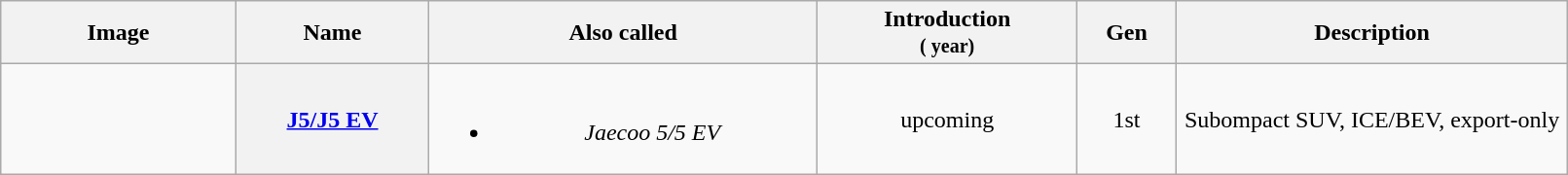<table class="wikitable sortable" style="text-align: center; width: 85%">
<tr>
<th class="unsortable" width="15%">Image</th>
<th>Name</th>
<th class="unsortable">Also called</th>
<th>Introduction<br><small>( year)</small></th>
<th>Gen</th>
<th class="unsortable" width="25%">Description</th>
</tr>
<tr>
<td></td>
<th><a href='#'>J5/J5 EV</a></th>
<td><br><ul><li><em>Jaecoo 5/5 EV</em></li></ul></td>
<td>upcoming</td>
<td>1st</td>
<td>Subompact SUV, ICE/BEV, export-only</td>
</tr>
</table>
